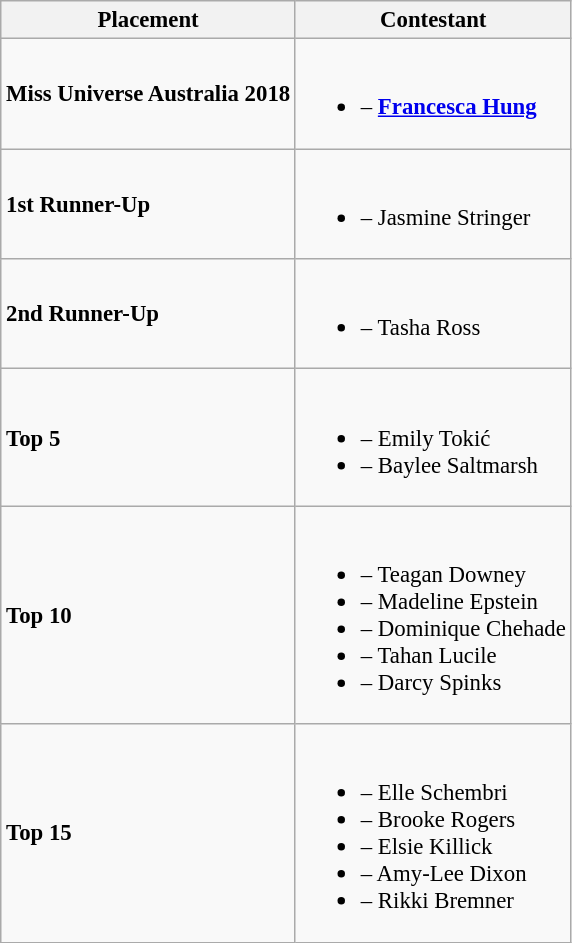<table class="wikitable sortable" style="font-size: 95%;">
<tr>
<th>Placement</th>
<th>Contestant</th>
</tr>
<tr>
<td><strong>Miss Universe Australia 2018</strong></td>
<td><br><ul><li><strong></strong> – <strong><a href='#'>Francesca Hung</a></strong></li></ul></td>
</tr>
<tr>
<td><strong>1st Runner-Up</strong></td>
<td><br><ul><li><strong></strong> – Jasmine Stringer</li></ul></td>
</tr>
<tr>
<td><strong>2nd Runner-Up</strong></td>
<td><br><ul><li><strong></strong> – Tasha Ross</li></ul></td>
</tr>
<tr>
<td><strong>Top 5</strong></td>
<td><br><ul><li><strong></strong> – Emily Tokić</li><li><strong></strong> – Baylee Saltmarsh</li></ul></td>
</tr>
<tr>
<td><strong>Top 10</strong></td>
<td><br><ul><li><strong></strong> – Teagan Downey</li><li><strong></strong> – Madeline Epstein</li><li><strong></strong> – Dominique Chehade</li><li><strong></strong> – Tahan Lucile</li><li><strong></strong> – Darcy Spinks</li></ul></td>
</tr>
<tr>
<td><strong>Top 15</strong></td>
<td><br><ul><li><strong></strong> – Elle Schembri</li><li><strong></strong> – Brooke Rogers</li><li><strong></strong> – Elsie Killick</li><li><strong></strong> – Amy-Lee Dixon</li><li><strong></strong> – Rikki Bremner</li></ul></td>
</tr>
</table>
